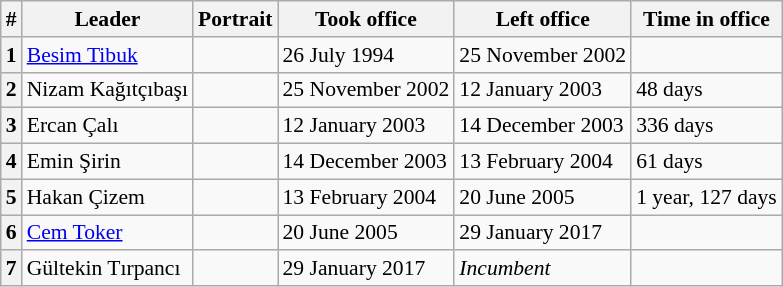<table class="wikitable" style="font-size:90%;">
<tr>
<th>#</th>
<th>Leader</th>
<th>Portrait</th>
<th>Took office</th>
<th>Left office</th>
<th>Time in office</th>
</tr>
<tr>
<th>1</th>
<td><a href='#'>Besim Tibuk</a></td>
<td></td>
<td>26 July 1994</td>
<td>25 November 2002</td>
<td></td>
</tr>
<tr>
<th>2</th>
<td>Nizam Kağıtçıbaşı</td>
<td></td>
<td>25 November 2002</td>
<td>12 January 2003</td>
<td>48 days</td>
</tr>
<tr>
<th>3</th>
<td>Ercan Çalı</td>
<td></td>
<td>12 January 2003</td>
<td>14 December 2003</td>
<td>336 days</td>
</tr>
<tr>
<th>4</th>
<td>Emin Şirin</td>
<td></td>
<td>14 December 2003</td>
<td>13 February 2004</td>
<td>61 days</td>
</tr>
<tr>
<th>5</th>
<td>Hakan Çizem</td>
<td></td>
<td>13 February 2004</td>
<td>20 June 2005</td>
<td>1 year, 127 days</td>
</tr>
<tr>
<th>6</th>
<td><a href='#'>Cem Toker</a></td>
<td></td>
<td>20 June 2005</td>
<td>29 January 2017</td>
<td></td>
</tr>
<tr>
<th>7</th>
<td>Gültekin Tırpancı</td>
<td></td>
<td>29 January 2017</td>
<td><em>Incumbent</em></td>
<td></td>
</tr>
</table>
